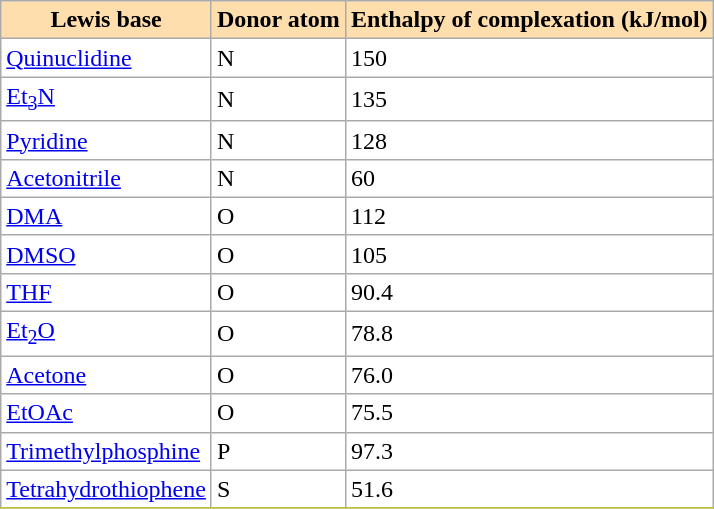<table class="wikitable collapsible" align="center" border="1" cellspacing="0" cellpadding="0" style="margin: 0 0 0 0em; background: #FFFFFF; border-collapse: collapse; border-color: #C0C030;">
<tr>
<th style="background:#ffdead;">Lewis base</th>
<th style="background:#ffdead;">Donor atom</th>
<th style="background:#ffdead;">Enthalpy of complexation (kJ/mol)</th>
</tr>
<tr>
<td><a href='#'>Quinuclidine</a></td>
<td>N</td>
<td>150</td>
</tr>
<tr>
<td><a href='#'>Et<sub>3</sub>N</a></td>
<td>N</td>
<td>135</td>
</tr>
<tr>
<td><a href='#'>Pyridine</a></td>
<td>N</td>
<td>128</td>
</tr>
<tr>
<td><a href='#'>Acetonitrile</a></td>
<td>N</td>
<td>60</td>
</tr>
<tr>
<td><a href='#'>DMA</a></td>
<td>O</td>
<td>112</td>
</tr>
<tr>
<td><a href='#'>DMSO</a></td>
<td>O</td>
<td>105</td>
</tr>
<tr>
<td><a href='#'>THF</a></td>
<td>O</td>
<td>90.4</td>
</tr>
<tr>
<td><a href='#'>Et<sub>2</sub>O</a></td>
<td>O</td>
<td>78.8</td>
</tr>
<tr>
<td><a href='#'>Acetone</a></td>
<td>O</td>
<td>76.0</td>
</tr>
<tr>
<td><a href='#'>EtOAc</a></td>
<td>O</td>
<td>75.5</td>
</tr>
<tr>
<td><a href='#'>Trimethylphosphine</a></td>
<td>P</td>
<td>97.3</td>
</tr>
<tr>
<td><a href='#'>Tetrahydrothiophene</a></td>
<td>S</td>
<td>51.6</td>
</tr>
<tr>
</tr>
</table>
